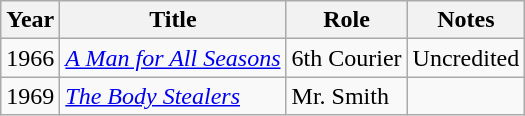<table class="wikitable">
<tr>
<th>Year</th>
<th>Title</th>
<th>Role</th>
<th>Notes</th>
</tr>
<tr>
<td>1966</td>
<td><em><a href='#'>A Man for All Seasons</a></em></td>
<td>6th Courier</td>
<td>Uncredited</td>
</tr>
<tr>
<td>1969</td>
<td><em><a href='#'>The Body Stealers</a></em></td>
<td>Mr. Smith</td>
<td></td>
</tr>
</table>
